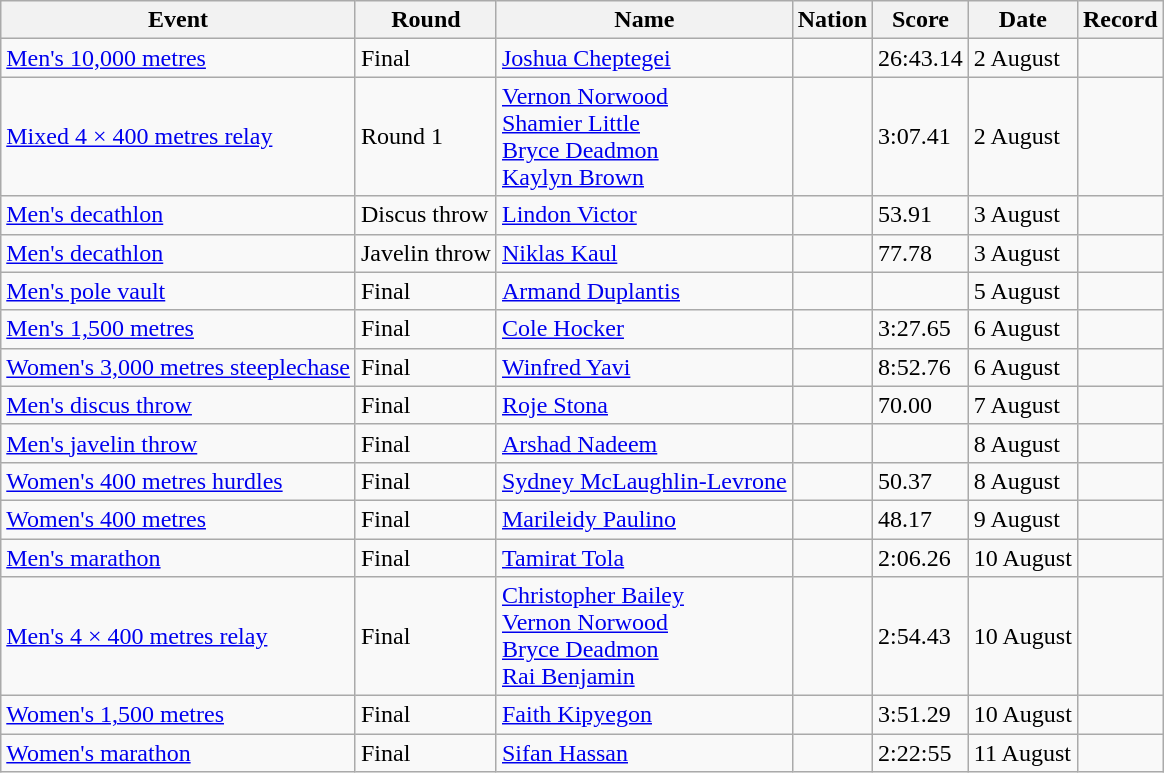<table class="wikitable">
<tr>
<th>Event</th>
<th>Round</th>
<th>Name</th>
<th>Nation</th>
<th>Score</th>
<th>Date</th>
<th>Record</th>
</tr>
<tr>
<td><a href='#'>Men's 10,000 metres</a></td>
<td>Final</td>
<td><a href='#'>Joshua Cheptegei</a></td>
<td></td>
<td>26:43.14</td>
<td>2 August</td>
<td></td>
</tr>
<tr>
<td><a href='#'>Mixed 4 × 400 metres relay</a></td>
<td>Round 1</td>
<td><a href='#'>Vernon Norwood</a><br><a href='#'>Shamier Little</a><br><a href='#'>Bryce Deadmon</a><br><a href='#'>Kaylyn Brown</a></td>
<td></td>
<td>3:07.41</td>
<td>2 August</td>
<td></td>
</tr>
<tr>
<td><a href='#'>Men's decathlon</a></td>
<td>Discus throw</td>
<td><a href='#'>Lindon Victor</a></td>
<td></td>
<td>53.91</td>
<td>3 August</td>
<td><strong></strong></td>
</tr>
<tr>
<td><a href='#'>Men's decathlon</a></td>
<td>Javelin throw</td>
<td><a href='#'>Niklas Kaul</a></td>
<td></td>
<td>77.78</td>
<td>3 August</td>
<td><strong></strong></td>
</tr>
<tr>
<td><a href='#'>Men's pole vault</a></td>
<td>Final</td>
<td><a href='#'>Armand Duplantis</a></td>
<td></td>
<td></td>
<td>5 August</td>
<td></td>
</tr>
<tr>
<td><a href='#'>Men's 1,500 metres</a></td>
<td>Final</td>
<td><a href='#'>Cole Hocker</a></td>
<td></td>
<td>3:27.65</td>
<td>6 August</td>
<td></td>
</tr>
<tr>
<td><a href='#'>Women's 3,000 metres steeplechase</a></td>
<td>Final</td>
<td><a href='#'>Winfred Yavi</a></td>
<td></td>
<td>8:52.76</td>
<td>6 August</td>
<td></td>
</tr>
<tr>
<td><a href='#'>Men's discus throw</a></td>
<td>Final</td>
<td><a href='#'>Roje Stona</a></td>
<td></td>
<td>70.00</td>
<td>7 August</td>
<td></td>
</tr>
<tr>
<td><a href='#'>Men's javelin throw</a></td>
<td>Final</td>
<td><a href='#'>Arshad Nadeem</a></td>
<td></td>
<td></td>
<td>8 August</td>
<td></td>
</tr>
<tr>
<td><a href='#'>Women's 400 metres hurdles</a></td>
<td>Final</td>
<td><a href='#'>Sydney McLaughlin-Levrone</a></td>
<td></td>
<td>50.37</td>
<td>8 August</td>
<td></td>
</tr>
<tr>
<td><a href='#'>Women's 400 metres</a></td>
<td>Final</td>
<td><a href='#'>Marileidy Paulino</a></td>
<td></td>
<td>48.17</td>
<td>9 August</td>
<td></td>
</tr>
<tr>
<td><a href='#'>Men's marathon</a></td>
<td>Final</td>
<td><a href='#'>Tamirat Tola</a></td>
<td></td>
<td>2:06.26</td>
<td>10 August</td>
<td></td>
</tr>
<tr>
<td><a href='#'>Men's 4 × 400 metres relay</a></td>
<td>Final</td>
<td><a href='#'>Christopher Bailey</a><br><a href='#'>Vernon Norwood</a><br><a href='#'>Bryce Deadmon</a><br><a href='#'>Rai Benjamin</a></td>
<td></td>
<td>2:54.43</td>
<td>10 August</td>
<td></td>
</tr>
<tr>
<td><a href='#'>Women's 1,500 metres</a></td>
<td>Final</td>
<td><a href='#'>Faith Kipyegon</a></td>
<td></td>
<td>3:51.29</td>
<td>10 August</td>
<td></td>
</tr>
<tr>
<td><a href='#'>Women's marathon</a></td>
<td>Final</td>
<td><a href='#'>Sifan Hassan</a></td>
<td></td>
<td>2:22:55</td>
<td>11 August</td>
<td></td>
</tr>
</table>
